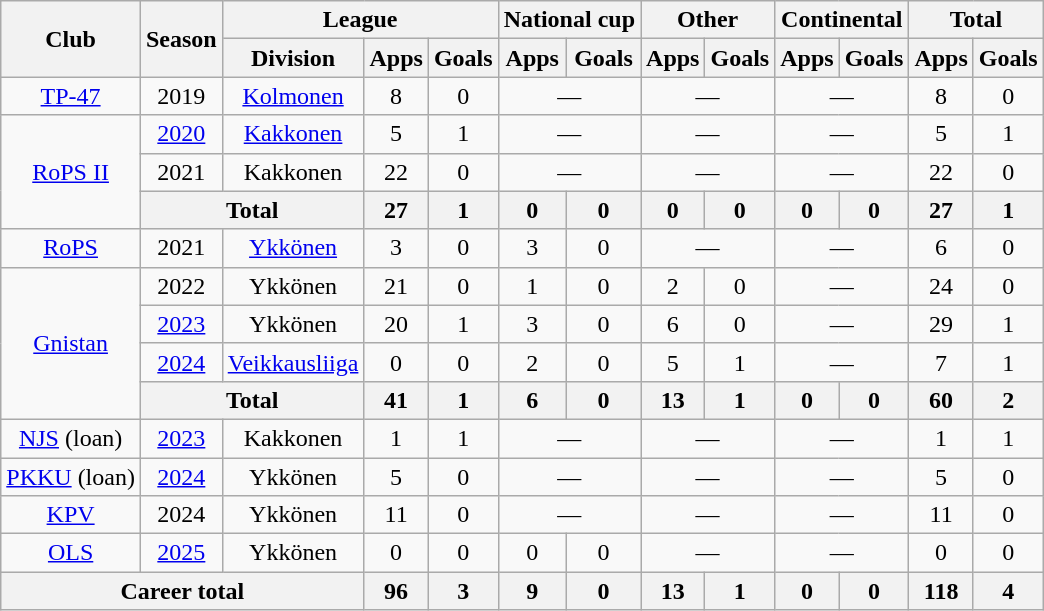<table class="wikitable" style="text-align:center">
<tr>
<th rowspan="2">Club</th>
<th rowspan="2">Season</th>
<th colspan="3">League</th>
<th colspan="2">National cup</th>
<th colspan="2">Other</th>
<th colspan="2">Continental</th>
<th colspan="2">Total</th>
</tr>
<tr>
<th>Division</th>
<th>Apps</th>
<th>Goals</th>
<th>Apps</th>
<th>Goals</th>
<th>Apps</th>
<th>Goals</th>
<th>Apps</th>
<th>Goals</th>
<th>Apps</th>
<th>Goals</th>
</tr>
<tr>
<td><a href='#'>TP-47</a></td>
<td>2019</td>
<td><a href='#'>Kolmonen</a></td>
<td>8</td>
<td>0</td>
<td colspan="2">—</td>
<td colspan="2">—</td>
<td colspan="2">—</td>
<td>8</td>
<td>0</td>
</tr>
<tr>
<td rowspan="3"><a href='#'>RoPS II</a></td>
<td><a href='#'>2020</a></td>
<td><a href='#'>Kakkonen</a></td>
<td>5</td>
<td>1</td>
<td colspan="2">—</td>
<td colspan="2">—</td>
<td colspan="2">—</td>
<td>5</td>
<td>1</td>
</tr>
<tr>
<td>2021</td>
<td>Kakkonen</td>
<td>22</td>
<td>0</td>
<td colspan="2">—</td>
<td colspan="2">—</td>
<td colspan="2">—</td>
<td>22</td>
<td>0</td>
</tr>
<tr>
<th colspan="2">Total</th>
<th>27</th>
<th>1</th>
<th>0</th>
<th>0</th>
<th>0</th>
<th>0</th>
<th>0</th>
<th>0</th>
<th>27</th>
<th>1</th>
</tr>
<tr>
<td><a href='#'>RoPS</a></td>
<td>2021</td>
<td><a href='#'>Ykkönen</a></td>
<td>3</td>
<td>0</td>
<td>3</td>
<td>0</td>
<td colspan="2">—</td>
<td colspan="2">—</td>
<td>6</td>
<td>0</td>
</tr>
<tr>
<td rowspan=4"><a href='#'>Gnistan</a></td>
<td>2022</td>
<td>Ykkönen</td>
<td>21</td>
<td>0</td>
<td>1</td>
<td>0</td>
<td>2</td>
<td>0</td>
<td colspan="2">—</td>
<td>24</td>
<td>0</td>
</tr>
<tr>
<td><a href='#'>2023</a></td>
<td>Ykkönen</td>
<td>20</td>
<td>1</td>
<td>3</td>
<td>0</td>
<td>6</td>
<td>0</td>
<td colspan="2">—</td>
<td>29</td>
<td>1</td>
</tr>
<tr>
<td><a href='#'>2024</a></td>
<td><a href='#'>Veikkausliiga</a></td>
<td>0</td>
<td>0</td>
<td>2</td>
<td>0</td>
<td>5</td>
<td>1</td>
<td colspan="2">—</td>
<td>7</td>
<td>1</td>
</tr>
<tr>
<th colspan="2">Total</th>
<th>41</th>
<th>1</th>
<th>6</th>
<th>0</th>
<th>13</th>
<th>1</th>
<th>0</th>
<th>0</th>
<th>60</th>
<th>2</th>
</tr>
<tr>
<td><a href='#'>NJS</a> (loan)</td>
<td><a href='#'>2023</a></td>
<td>Kakkonen</td>
<td>1</td>
<td>1</td>
<td colspan="2">—</td>
<td colspan="2">—</td>
<td colspan="2">—</td>
<td>1</td>
<td>1</td>
</tr>
<tr>
<td><a href='#'>PKKU</a> (loan)</td>
<td><a href='#'>2024</a></td>
<td>Ykkönen</td>
<td>5</td>
<td>0</td>
<td colspan="2">—</td>
<td colspan="2">—</td>
<td colspan="2">—</td>
<td>5</td>
<td>0</td>
</tr>
<tr>
<td><a href='#'>KPV</a></td>
<td>2024</td>
<td>Ykkönen</td>
<td>11</td>
<td>0</td>
<td colspan="2">—</td>
<td colspan="2">—</td>
<td colspan="2">—</td>
<td>11</td>
<td>0</td>
</tr>
<tr>
<td><a href='#'>OLS</a></td>
<td><a href='#'>2025</a></td>
<td>Ykkönen</td>
<td>0</td>
<td>0</td>
<td>0</td>
<td>0</td>
<td colspan="2">—</td>
<td colspan="2">—</td>
<td>0</td>
<td>0</td>
</tr>
<tr>
<th colspan="3">Career total</th>
<th>96</th>
<th>3</th>
<th>9</th>
<th>0</th>
<th>13</th>
<th>1</th>
<th>0</th>
<th>0</th>
<th>118</th>
<th>4</th>
</tr>
</table>
